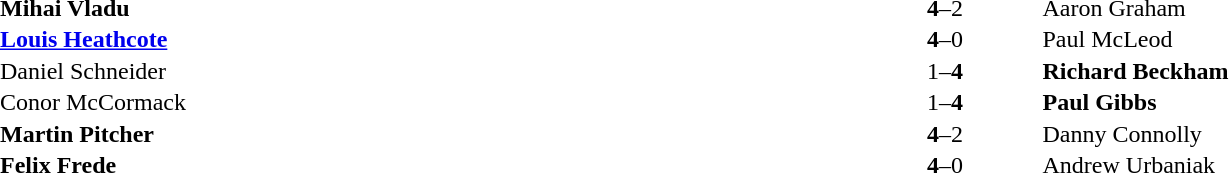<table width="100%" cellspacing="1">
<tr>
<th width=45%></th>
<th width=10%></th>
<th width=45%></th>
</tr>
<tr>
<td> <strong>Mihai Vladu</strong></td>
<td align="center"><strong>4</strong>–2</td>
<td> Aaron Graham</td>
</tr>
<tr>
<td> <strong><a href='#'>Louis Heathcote</a></strong></td>
<td align="center"><strong>4</strong>–0</td>
<td> Paul McLeod</td>
</tr>
<tr>
<td> Daniel Schneider</td>
<td align="center">1–<strong>4</strong></td>
<td> <strong>Richard Beckham</strong></td>
</tr>
<tr>
<td> Conor McCormack</td>
<td align="center">1–<strong>4</strong></td>
<td> <strong>Paul Gibbs</strong></td>
</tr>
<tr>
<td> <strong>Martin Pitcher</strong></td>
<td align="center"><strong>4</strong>–2</td>
<td> Danny Connolly</td>
</tr>
<tr>
<td> <strong>Felix Frede</strong></td>
<td align="center"><strong>4</strong>–0</td>
<td> Andrew Urbaniak</td>
</tr>
</table>
